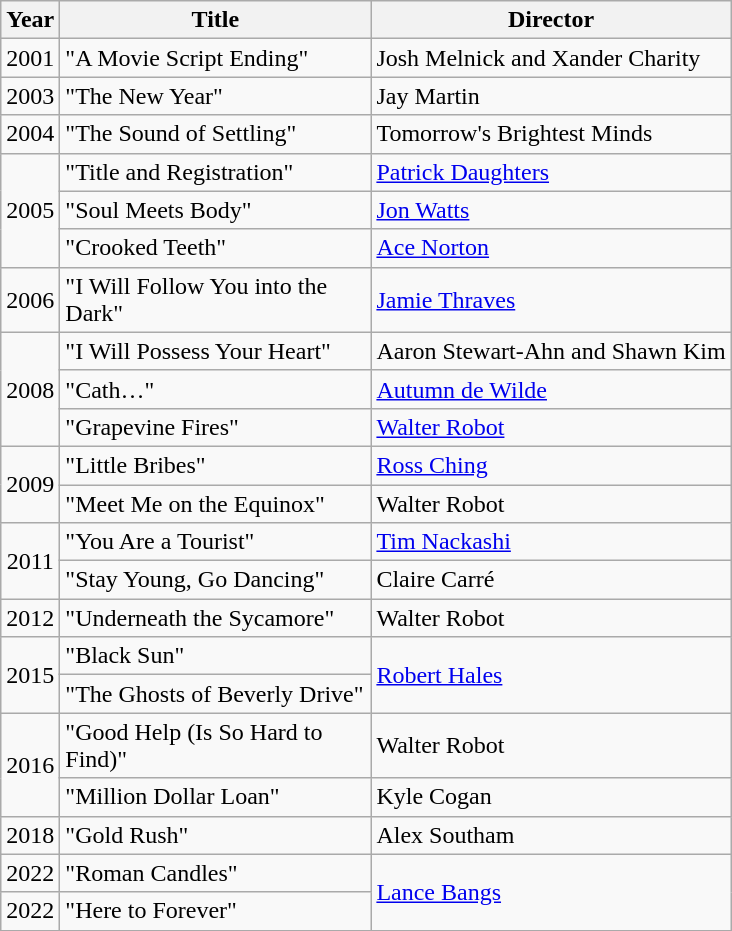<table class="wikitable">
<tr>
<th>Year</th>
<th width=200>Title</th>
<th>Director<br></th>
</tr>
<tr>
<td style="text-align:center;">2001</td>
<td>"A Movie Script Ending"</td>
<td>Josh Melnick and Xander Charity</td>
</tr>
<tr>
<td style="text-align:center;">2003</td>
<td>"The New Year"</td>
<td>Jay Martin</td>
</tr>
<tr>
<td style="text-align:center;">2004</td>
<td>"The Sound of Settling"</td>
<td>Tomorrow's Brightest Minds</td>
</tr>
<tr>
<td style="text-align:center;" rowspan="3">2005</td>
<td>"Title and Registration"</td>
<td><a href='#'>Patrick Daughters</a></td>
</tr>
<tr>
<td>"Soul Meets Body"</td>
<td><a href='#'>Jon Watts</a></td>
</tr>
<tr>
<td>"Crooked Teeth"</td>
<td><a href='#'>Ace Norton</a></td>
</tr>
<tr>
<td style="text-align:center;">2006</td>
<td>"I Will Follow You into the Dark"</td>
<td><a href='#'>Jamie Thraves</a></td>
</tr>
<tr>
<td style="text-align:center;" rowspan="3">2008</td>
<td>"I Will Possess Your Heart"</td>
<td>Aaron Stewart-Ahn and Shawn Kim</td>
</tr>
<tr>
<td>"Cath…"</td>
<td><a href='#'>Autumn de Wilde</a></td>
</tr>
<tr>
<td>"Grapevine Fires"</td>
<td><a href='#'>Walter Robot</a></td>
</tr>
<tr>
<td style="text-align:center;" rowspan="2">2009</td>
<td>"Little Bribes"</td>
<td><a href='#'>Ross Ching</a></td>
</tr>
<tr>
<td>"Meet Me on the Equinox"</td>
<td>Walter Robot</td>
</tr>
<tr>
<td style="text-align:center;" rowspan="2">2011</td>
<td>"You Are a Tourist"</td>
<td><a href='#'>Tim Nackashi</a></td>
</tr>
<tr>
<td>"Stay Young, Go Dancing"</td>
<td>Claire Carré</td>
</tr>
<tr>
<td style="text-align:center;">2012</td>
<td>"Underneath the Sycamore"</td>
<td>Walter Robot</td>
</tr>
<tr>
<td style="text-align:center;" rowspan="2">2015</td>
<td>"Black Sun"</td>
<td rowspan="2"><a href='#'>Robert Hales</a></td>
</tr>
<tr>
<td>"The Ghosts of Beverly Drive"</td>
</tr>
<tr>
<td style="text-align:center;" rowspan="2">2016</td>
<td>"Good Help (Is So Hard to Find)"</td>
<td>Walter Robot</td>
</tr>
<tr>
<td>"Million Dollar Loan"</td>
<td>Kyle Cogan</td>
</tr>
<tr>
<td style="text-align:center;">2018</td>
<td>"Gold Rush"</td>
<td>Alex Southam</td>
</tr>
<tr>
<td style="text-align:center;">2022</td>
<td>"Roman Candles"</td>
<td rowspan="2"><a href='#'>Lance Bangs</a></td>
</tr>
<tr>
<td style="text-align:center;">2022</td>
<td>"Here to Forever"</td>
</tr>
<tr>
</tr>
</table>
